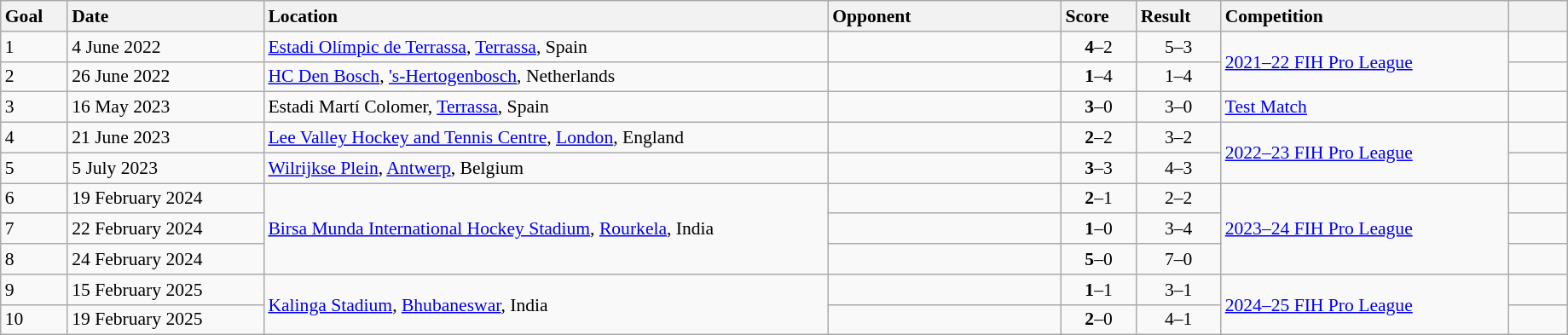<table class="wikitable sortable" style="font-size:90%" width=97%>
<tr>
<th style="width: 25px; text-align: left">Goal</th>
<th style="width: 100px; text-align: left">Date</th>
<th style="width: 300px; text-align: left">Location</th>
<th style="width: 120px; text-align: left">Opponent</th>
<th style="width: 30px; text-align: left">Score</th>
<th style="width: 30px; text-align: left">Result</th>
<th style="width: 150px; text-align: left">Competition</th>
<th style="width: 25px; text-align: left"></th>
</tr>
<tr>
<td>1</td>
<td>4 June 2022</td>
<td><a href='#'>Estadi Olímpic de Terrassa</a>, <a href='#'>Terrassa</a>, Spain</td>
<td></td>
<td align="center"><strong>4</strong>–2</td>
<td align="center">5–3</td>
<td rowspan=2><a href='#'>2021–22 FIH Pro League</a></td>
<td></td>
</tr>
<tr>
<td>2</td>
<td>26 June 2022</td>
<td><a href='#'>HC Den Bosch</a>, <a href='#'>'s-Hertogenbosch</a>, Netherlands</td>
<td></td>
<td align="center"><strong>1</strong>–4</td>
<td align="center">1–4</td>
<td></td>
</tr>
<tr>
<td>3</td>
<td>16 May 2023</td>
<td>Estadi Martí Colomer, <a href='#'>Terrassa</a>, Spain</td>
<td></td>
<td align="center"><strong>3</strong>–0</td>
<td align="center">3–0</td>
<td><a href='#'>Test Match</a></td>
<td></td>
</tr>
<tr>
<td>4</td>
<td>21 June 2023</td>
<td><a href='#'>Lee Valley Hockey and Tennis Centre</a>, <a href='#'>London</a>, England</td>
<td></td>
<td align="center"><strong>2</strong>–2</td>
<td align="center">3–2</td>
<td rowspan=2><a href='#'>2022–23 FIH Pro League</a></td>
<td></td>
</tr>
<tr>
<td>5</td>
<td>5 July 2023</td>
<td><a href='#'>Wilrijkse Plein</a>, <a href='#'>Antwerp</a>, Belgium</td>
<td></td>
<td align="center"><strong>3</strong>–3</td>
<td align="center">4–3</td>
<td></td>
</tr>
<tr>
<td>6</td>
<td>19 February 2024</td>
<td rowspan=3><a href='#'>Birsa Munda International Hockey Stadium</a>, <a href='#'>Rourkela</a>, India</td>
<td></td>
<td align="center"><strong>2</strong>–1</td>
<td align="center">2–2</td>
<td rowspan=3><a href='#'>2023–24 FIH Pro League</a></td>
<td></td>
</tr>
<tr>
<td>7</td>
<td>22 February 2024</td>
<td></td>
<td align="center"><strong>1</strong>–0</td>
<td align="center">3–4</td>
<td></td>
</tr>
<tr>
<td>8</td>
<td>24 February 2024</td>
<td></td>
<td align="center"><strong>5</strong>–0</td>
<td align="center">7–0</td>
<td></td>
</tr>
<tr>
<td>9</td>
<td>15 February 2025</td>
<td rowspan=2><a href='#'>Kalinga Stadium</a>, <a href='#'>Bhubaneswar</a>, India</td>
<td></td>
<td align="center"><strong>1</strong>–1</td>
<td align="center">3–1</td>
<td rowspan=2><a href='#'>2024–25 FIH Pro League</a></td>
<td></td>
</tr>
<tr>
<td>10</td>
<td>19 February 2025</td>
<td></td>
<td align="center"><strong>2</strong>–0</td>
<td align="center">4–1</td>
<td></td>
</tr>
</table>
